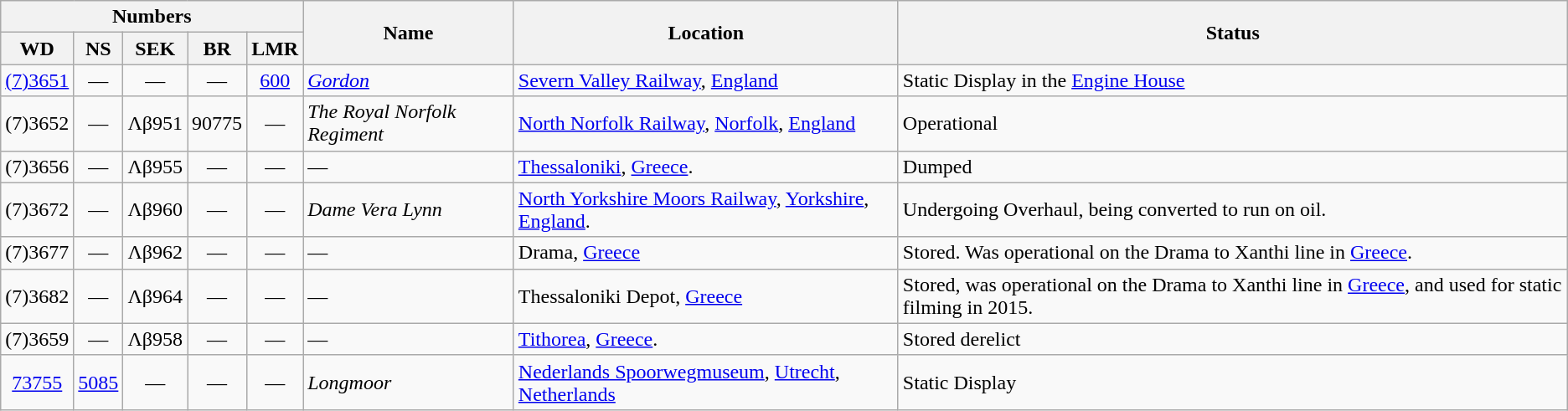<table class="wikitable" style=text-align:center>
<tr>
<th colspan=5>Numbers</th>
<th rowspan=2>Name</th>
<th rowspan=2>Location</th>
<th rowspan=2>Status</th>
</tr>
<tr>
<th>WD</th>
<th>NS</th>
<th>SEK</th>
<th>BR</th>
<th>LMR</th>
</tr>
<tr>
<td><a href='#'>(7)3651</a></td>
<td>—</td>
<td>—</td>
<td>—</td>
<td><a href='#'>600</a></td>
<td align=left><em><a href='#'>Gordon</a></em></td>
<td align=left><a href='#'>Severn Valley Railway</a>, <a href='#'>England</a></td>
<td align=left>Static Display in the <a href='#'>Engine House</a></td>
</tr>
<tr>
<td>(7)3652</td>
<td>—</td>
<td>Λβ951</td>
<td>90775</td>
<td>—</td>
<td align=left><em>The Royal Norfolk Regiment</em></td>
<td align=left><a href='#'>North Norfolk Railway</a>, <a href='#'>Norfolk</a>, <a href='#'>England</a></td>
<td align=left>Operational</td>
</tr>
<tr>
<td>(7)3656</td>
<td>—</td>
<td>Λβ955</td>
<td>—</td>
<td>—</td>
<td align=left>—</td>
<td align=left><a href='#'>Thessaloniki</a>, <a href='#'>Greece</a>.</td>
<td align=left>Dumped</td>
</tr>
<tr>
<td>(7)3672</td>
<td>—</td>
<td>Λβ960</td>
<td>—</td>
<td>—</td>
<td align=left><em>Dame Vera Lynn</em></td>
<td align=left><a href='#'>North Yorkshire Moors Railway</a>, <a href='#'>Yorkshire</a>, <a href='#'>England</a>.</td>
<td align=left>Undergoing Overhaul, being converted to run on oil.</td>
</tr>
<tr>
<td>(7)3677</td>
<td>—</td>
<td>Λβ962</td>
<td>—</td>
<td>—</td>
<td align=left>—</td>
<td align=left>Drama, <a href='#'>Greece</a></td>
<td align=left>Stored. Was operational on the Drama to Xanthi line in <a href='#'>Greece</a>.</td>
</tr>
<tr>
<td>(7)3682</td>
<td>—</td>
<td>Λβ964</td>
<td>—</td>
<td>—</td>
<td align=left>—</td>
<td align=left>Thessaloniki Depot, <a href='#'>Greece</a></td>
<td align=left>Stored, was operational on the Drama to Xanthi line in <a href='#'>Greece</a>, and used for static filming in 2015.</td>
</tr>
<tr>
<td>(7)3659</td>
<td>—</td>
<td>Λβ958</td>
<td>—</td>
<td>—</td>
<td align=left>—</td>
<td align=left><a href='#'>Tithorea</a>, <a href='#'>Greece</a>.</td>
<td align=left>Stored derelict</td>
</tr>
<tr>
<td><a href='#'>73755</a></td>
<td><a href='#'>5085</a></td>
<td>—</td>
<td>—</td>
<td>—</td>
<td align=left><em>Longmoor</em></td>
<td align=left><a href='#'>Nederlands Spoorwegmuseum</a>, <a href='#'>Utrecht</a>, <a href='#'>Netherlands</a></td>
<td align=left>Static Display</td>
</tr>
</table>
